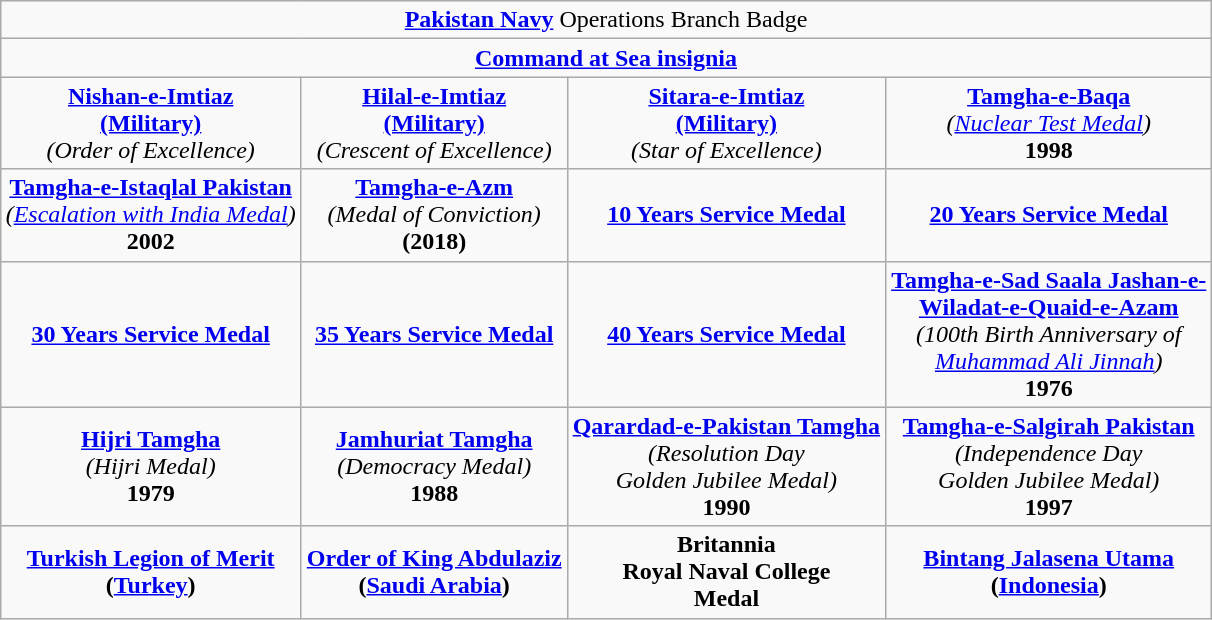<table class="wikitable" style="margin:1em auto; text-align:center;">
<tr>
<td colspan="4"><strong><a href='#'>Pakistan Navy</a></strong> Operations Branch Badge</td>
</tr>
<tr>
<td colspan="4"><strong><a href='#'>Command at Sea insignia</a></strong></td>
</tr>
<tr>
<td><strong><a href='#'>Nishan-e-Imtiaz</a></strong><br><strong><a href='#'>(Military)</a></strong><br><em>(Order of Excellence)</em></td>
<td><a href='#'><strong>Hilal-e-Imtiaz</strong></a><br><strong><a href='#'>(Military)</a></strong><br><em>(Crescent of Excellence)</em></td>
<td><strong><a href='#'>Sitara-e-Imtiaz</a></strong><br><strong><a href='#'>(Military)</a></strong><br><em>(Star of Excellence)</em></td>
<td><strong><a href='#'>Tamgha-e-Baqa</a></strong><br><em>(<a href='#'>Nuclear Test Medal</a>)</em><br><strong>1998</strong></td>
</tr>
<tr>
<td><strong><a href='#'>Tamgha-e-Istaqlal Pakistan</a></strong><br><em>(<a href='#'>Escalation with India Medal</a>)</em><br><strong>2002</strong></td>
<td><strong><a href='#'>Tamgha-e-Azm</a></strong><br><em>(Medal of Conviction)</em><br><strong>(2018)</strong></td>
<td><strong><a href='#'>10 Years Service Medal</a></strong></td>
<td><strong><a href='#'>20 Years Service Medal</a></strong></td>
</tr>
<tr>
<td><strong><a href='#'>30 Years Service Medal</a></strong></td>
<td><strong><a href='#'>35 Years Service Medal</a></strong></td>
<td><strong><a href='#'>40 Years Service Medal</a></strong></td>
<td><strong><a href='#'>Tamgha-e-Sad Saala Jashan-e-</a></strong><br><strong><a href='#'>Wiladat-e-Quaid-e-Azam</a></strong><br><em>(100th Birth Anniversary of</em><br><em><a href='#'>Muhammad Ali Jinnah</a>)</em><br><strong>1976</strong></td>
</tr>
<tr>
<td><strong><a href='#'>Hijri Tamgha</a></strong><br><em>(Hijri Medal)</em><br><strong>1979</strong></td>
<td><strong><a href='#'>Jamhuriat Tamgha</a></strong><br><em>(Democracy Medal)</em><br><strong>1988</strong></td>
<td><strong><a href='#'>Qarardad-e-Pakistan Tamgha</a></strong><br><em>(Resolution Day</em><br><em>Golden Jubilee Medal)</em><br><strong>1990</strong></td>
<td><strong><a href='#'>Tamgha-e-Salgirah Pakistan</a></strong><br><em>(Independence Day</em><br><em>Golden Jubilee Medal)</em><br><strong>1997</strong></td>
</tr>
<tr>
<td><a href='#'><strong>Turkish Legion of Merit</strong></a><br><strong>(<a href='#'>Turkey</a>)</strong></td>
<td><strong><a href='#'>Order of King Abdulaziz</a></strong><br><strong>(<a href='#'>Saudi Arabia</a>)</strong></td>
<td><strong>Britannia</strong><br><strong>Royal Naval College</strong><br><strong>Medal</strong></td>
<td><strong><a href='#'>Bintang Jalasena Utama</a></strong><br><strong>(<a href='#'>Indonesia</a>)</strong></td>
</tr>
</table>
